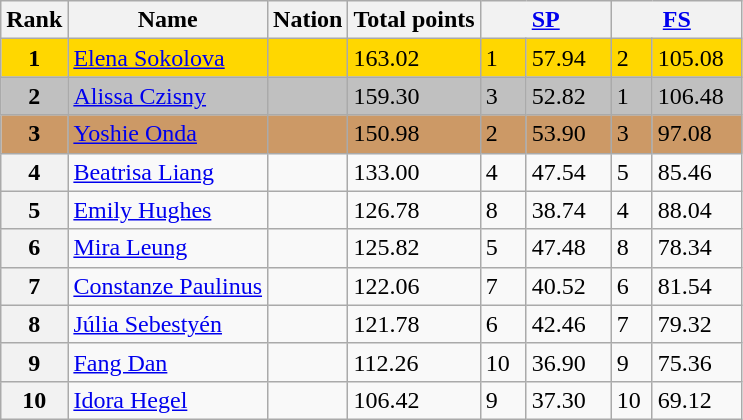<table class="wikitable">
<tr>
<th>Rank</th>
<th>Name</th>
<th>Nation</th>
<th>Total points</th>
<th colspan="2" width="80px"><a href='#'>SP</a></th>
<th colspan="2" width="80px"><a href='#'>FS</a></th>
</tr>
<tr bgcolor="gold">
<td align="center"><strong>1</strong></td>
<td><a href='#'>Elena Sokolova</a></td>
<td></td>
<td>163.02</td>
<td>1</td>
<td>57.94</td>
<td>2</td>
<td>105.08</td>
</tr>
<tr bgcolor="silver">
<td align="center"><strong>2</strong></td>
<td><a href='#'>Alissa Czisny</a></td>
<td></td>
<td>159.30</td>
<td>3</td>
<td>52.82</td>
<td>1</td>
<td>106.48</td>
</tr>
<tr bgcolor="cc9966">
<td align="center"><strong>3</strong></td>
<td><a href='#'>Yoshie Onda</a></td>
<td></td>
<td>150.98</td>
<td>2</td>
<td>53.90</td>
<td>3</td>
<td>97.08</td>
</tr>
<tr>
<th>4</th>
<td><a href='#'>Beatrisa Liang</a></td>
<td></td>
<td>133.00</td>
<td>4</td>
<td>47.54</td>
<td>5</td>
<td>85.46</td>
</tr>
<tr>
<th>5</th>
<td><a href='#'>Emily Hughes</a></td>
<td></td>
<td>126.78</td>
<td>8</td>
<td>38.74</td>
<td>4</td>
<td>88.04</td>
</tr>
<tr>
<th>6</th>
<td><a href='#'>Mira Leung</a></td>
<td></td>
<td>125.82</td>
<td>5</td>
<td>47.48</td>
<td>8</td>
<td>78.34</td>
</tr>
<tr>
<th>7</th>
<td><a href='#'>Constanze Paulinus</a></td>
<td></td>
<td>122.06</td>
<td>7</td>
<td>40.52</td>
<td>6</td>
<td>81.54</td>
</tr>
<tr>
<th>8</th>
<td><a href='#'>Júlia Sebestyén</a></td>
<td></td>
<td>121.78</td>
<td>6</td>
<td>42.46</td>
<td>7</td>
<td>79.32</td>
</tr>
<tr>
<th>9</th>
<td><a href='#'>Fang Dan</a></td>
<td></td>
<td>112.26</td>
<td>10</td>
<td>36.90</td>
<td>9</td>
<td>75.36</td>
</tr>
<tr>
<th>10</th>
<td><a href='#'>Idora Hegel</a></td>
<td></td>
<td>106.42</td>
<td>9</td>
<td>37.30</td>
<td>10</td>
<td>69.12</td>
</tr>
</table>
